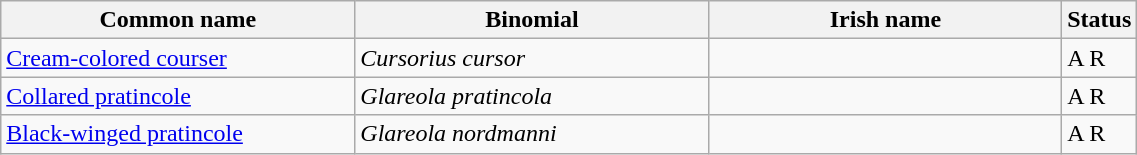<table width=60% class="wikitable">
<tr>
<th width=32%>Common name</th>
<th width=32%>Binomial</th>
<th width=32%>Irish name</th>
<th width=4%>Status</th>
</tr>
<tr>
<td><a href='#'>Cream-colored courser</a></td>
<td><em>Cursorius cursor</em></td>
<td></td>
<td>A R</td>
</tr>
<tr>
<td><a href='#'>Collared pratincole</a></td>
<td><em>Glareola pratincola</em></td>
<td></td>
<td>A R</td>
</tr>
<tr>
<td><a href='#'>Black-winged pratincole</a></td>
<td><em>Glareola nordmanni</em></td>
<td></td>
<td>A R</td>
</tr>
</table>
